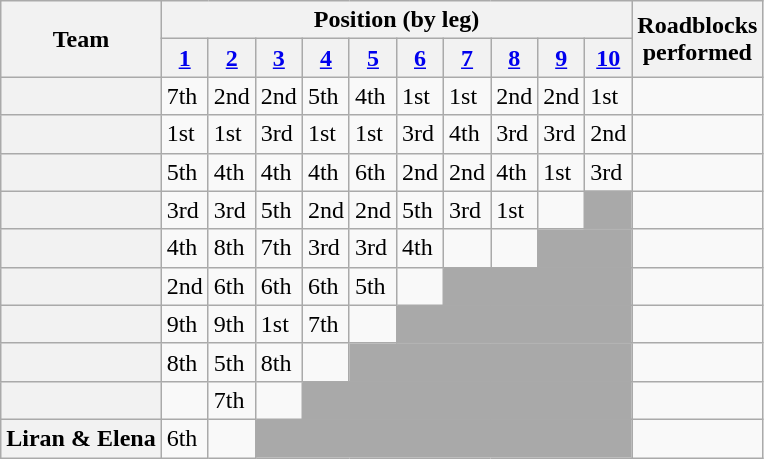<table class="wikitable">
<tr>
<th rowspan=2>Team</th>
<th colspan=10>Position (by leg)</th>
<th rowspan=2>Roadblocks<br>performed</th>
</tr>
<tr>
<th><a href='#'>1</a></th>
<th><a href='#'>2</a></th>
<th><a href='#'>3</a></th>
<th><a href='#'>4</a></th>
<th><a href='#'>5</a></th>
<th><a href='#'>6</a></th>
<th><a href='#'>7</a></th>
<th><a href='#'>8</a></th>
<th><a href='#'>9</a></th>
<th><a href='#'>10</a></th>
</tr>
<tr>
<th></th>
<td>7th</td>
<td>2nd</td>
<td>2nd</td>
<td>5th</td>
<td>4th</td>
<td>1st</td>
<td>1st</td>
<td>2nd</td>
<td>2nd</td>
<td>1st</td>
<td></td>
</tr>
<tr>
<th></th>
<td>1st</td>
<td>1st</td>
<td>3rd</td>
<td>1st</td>
<td>1st</td>
<td>3rd</td>
<td>4th</td>
<td>3rd</td>
<td>3rd</td>
<td>2nd</td>
<td></td>
</tr>
<tr>
<th></th>
<td>5th</td>
<td>4th</td>
<td>4th</td>
<td>4th</td>
<td>6th</td>
<td>2nd</td>
<td>2nd</td>
<td>4th</td>
<td>1st</td>
<td>3rd</td>
<td></td>
</tr>
<tr>
<th></th>
<td>3rd</td>
<td>3rd</td>
<td>5th</td>
<td>2nd</td>
<td>2nd</td>
<td>5th</td>
<td>3rd</td>
<td>1st</td>
<td></td>
<td colspan=1 bgcolor=darkgray></td>
<td></td>
</tr>
<tr>
<th></th>
<td>4th</td>
<td>8th</td>
<td>7th</td>
<td>3rd</td>
<td>3rd</td>
<td>4th</td>
<td></td>
<td></td>
<td colspan=2 bgcolor=darkgray></td>
<td></td>
</tr>
<tr>
<th></th>
<td>2nd</td>
<td>6th</td>
<td>6th</td>
<td>6th</td>
<td>5th</td>
<td></td>
<td colspan=4 bgcolor=darkgray></td>
<td></td>
</tr>
<tr>
<th></th>
<td>9th</td>
<td>9th</td>
<td>1st</td>
<td>7th</td>
<td></td>
<td colspan=5 bgcolor=darkgray></td>
<td></td>
</tr>
<tr>
<th></th>
<td>8th</td>
<td>5th</td>
<td>8th</td>
<td></td>
<td colspan=6 bgcolor=darkgray></td>
<td></td>
</tr>
<tr>
<th></th>
<td></td>
<td>7th</td>
<td></td>
<td colspan=7 bgcolor=darkgray></td>
<td></td>
</tr>
<tr>
<th>Liran & Elena</th>
<td>6th</td>
<td></td>
<td colspan=8 bgcolor=darkgray></td>
<td></td>
</tr>
</table>
